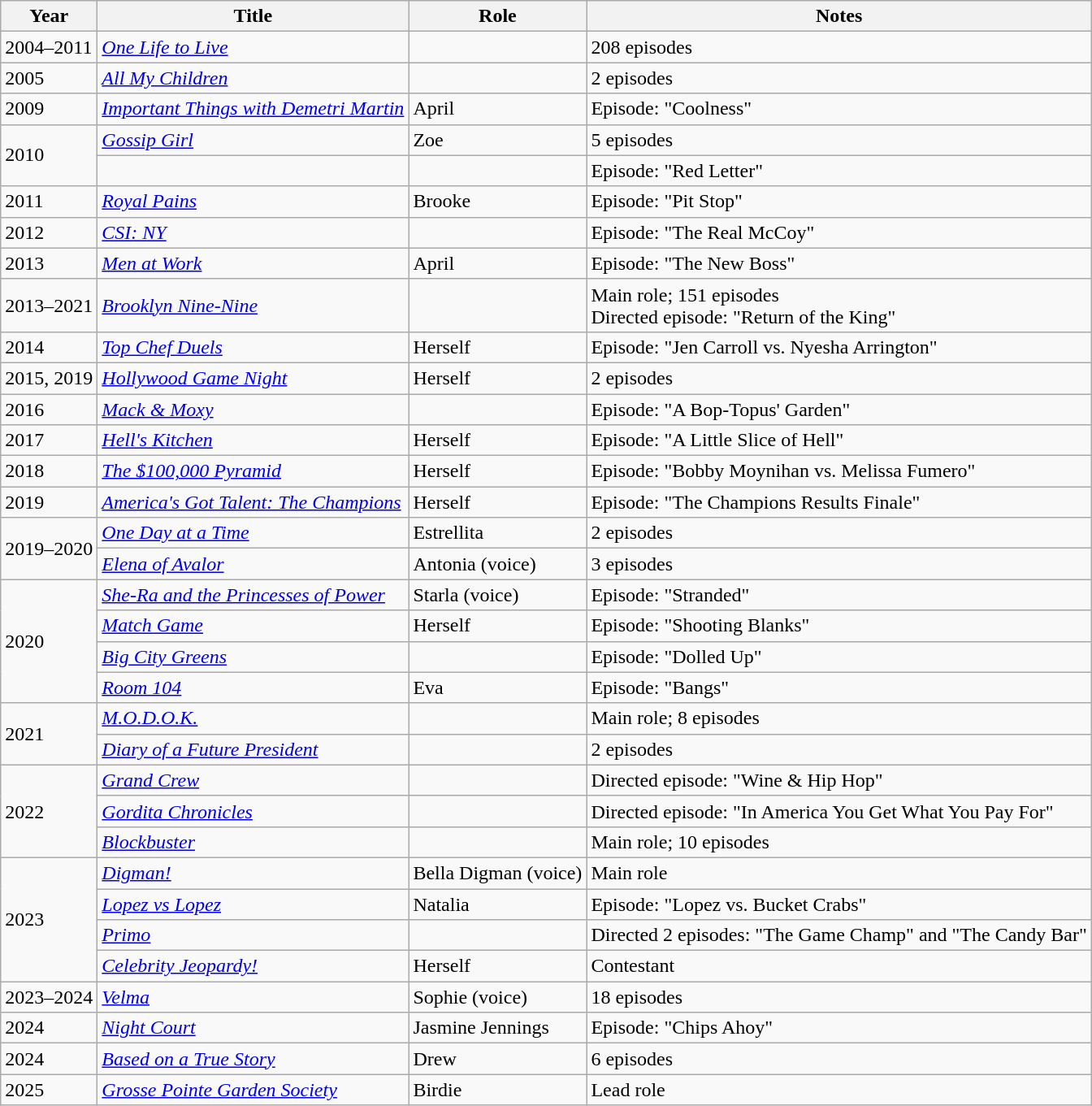<table class="wikitable sortable">
<tr>
<th>Year</th>
<th>Title</th>
<th>Role</th>
<th class="unsortable">Notes</th>
</tr>
<tr>
<td>2004–2011</td>
<td><em><a href='#'>One Life to Live</a></em></td>
<td></td>
<td>208 episodes</td>
</tr>
<tr>
<td>2005</td>
<td><em><a href='#'>All My Children</a></em></td>
<td></td>
<td>2 episodes</td>
</tr>
<tr>
<td>2009</td>
<td><em><a href='#'>Important Things with Demetri Martin</a></em></td>
<td>April</td>
<td>Episode: "Coolness"</td>
</tr>
<tr>
<td rowspan="2">2010</td>
<td><em><a href='#'>Gossip Girl</a></em></td>
<td>Zoe</td>
<td>5 episodes</td>
</tr>
<tr>
<td><em></em></td>
<td></td>
<td>Episode: "Red Letter"</td>
</tr>
<tr>
<td>2011</td>
<td><em><a href='#'>Royal Pains</a></em></td>
<td>Brooke</td>
<td>Episode: "Pit Stop"</td>
</tr>
<tr>
<td>2012</td>
<td><em><a href='#'>CSI: NY</a></em></td>
<td></td>
<td>Episode: "The Real McCoy"</td>
</tr>
<tr>
<td>2013</td>
<td><em><a href='#'>Men at Work</a></em></td>
<td>April</td>
<td>Episode: "The New Boss"</td>
</tr>
<tr>
<td>2013–2021</td>
<td><em><a href='#'>Brooklyn Nine-Nine</a></em></td>
<td></td>
<td>Main role; 151 episodes<br>Directed episode: "Return of the King"</td>
</tr>
<tr>
<td>2014</td>
<td><em><a href='#'>Top Chef Duels</a></em></td>
<td>Herself</td>
<td>Episode: "Jen Carroll vs. Nyesha Arrington"</td>
</tr>
<tr>
<td>2015, 2019</td>
<td><em><a href='#'>Hollywood Game Night</a></em></td>
<td>Herself</td>
<td>2 episodes</td>
</tr>
<tr>
<td>2016</td>
<td><em><a href='#'>Mack & Moxy</a></em></td>
<td></td>
<td>Episode: "A Bop-Topus' Garden"</td>
</tr>
<tr>
<td>2017</td>
<td><em><a href='#'>Hell's Kitchen</a></em></td>
<td>Herself</td>
<td>Episode: "A Little Slice of Hell"</td>
</tr>
<tr>
<td>2018</td>
<td><em><a href='#'>The $100,000 Pyramid</a></em></td>
<td>Herself</td>
<td>Episode: "Bobby Moynihan vs. Melissa Fumero"</td>
</tr>
<tr>
<td>2019</td>
<td><em><a href='#'>America's Got Talent: The Champions</a></em></td>
<td>Herself</td>
<td>Episode: "The Champions Results Finale"</td>
</tr>
<tr>
<td rowspan="2">2019–2020</td>
<td><em><a href='#'>One Day at a Time</a></em></td>
<td>Estrellita</td>
<td>2 episodes</td>
</tr>
<tr>
<td><em><a href='#'>Elena of Avalor</a></em></td>
<td>Antonia (voice)</td>
<td>3 episodes</td>
</tr>
<tr>
<td rowspan="4">2020</td>
<td><em><a href='#'>She-Ra and the Princesses of Power</a></em></td>
<td>Starla (voice)</td>
<td>Episode: "Stranded"</td>
</tr>
<tr>
<td><em><a href='#'>Match Game</a></em></td>
<td>Herself</td>
<td>Episode: "Shooting Blanks"</td>
</tr>
<tr>
<td><em><a href='#'>Big City Greens</a></em></td>
<td></td>
<td>Episode: "Dolled Up"</td>
</tr>
<tr>
<td><em><a href='#'>Room 104</a></em></td>
<td>Eva</td>
<td>Episode: "Bangs"</td>
</tr>
<tr>
<td rowspan="2">2021</td>
<td><em><a href='#'>M.O.D.O.K.</a></em></td>
<td></td>
<td>Main role; 8 episodes</td>
</tr>
<tr>
<td><em><a href='#'>Diary of a Future President</a></em></td>
<td></td>
<td>2 episodes</td>
</tr>
<tr>
<td rowspan="3">2022</td>
<td><em><a href='#'>Grand Crew</a></em></td>
<td></td>
<td>Directed episode: "Wine & Hip Hop"</td>
</tr>
<tr>
<td><em><a href='#'>Gordita Chronicles</a></em></td>
<td></td>
<td>Directed episode: "In America You Get What You Pay For"</td>
</tr>
<tr>
<td><em><a href='#'>Blockbuster</a></em></td>
<td></td>
<td>Main role; 10 episodes</td>
</tr>
<tr>
<td rowspan="4">2023</td>
<td><em><a href='#'>Digman!</a></em></td>
<td>Bella Digman (voice)</td>
<td>Main role</td>
</tr>
<tr>
<td><em><a href='#'>Lopez vs Lopez</a></em></td>
<td>Natalia</td>
<td>Episode: "Lopez vs. Bucket Crabs"</td>
</tr>
<tr>
<td><em><a href='#'>Primo</a></em></td>
<td></td>
<td>Directed 2 episodes: "The Game Champ" and "The Candy Bar"</td>
</tr>
<tr>
<td><em><a href='#'>Celebrity Jeopardy!</a></em></td>
<td>Herself</td>
<td>Contestant</td>
</tr>
<tr>
<td>2023–2024</td>
<td><em><a href='#'>Velma</a></em></td>
<td>Sophie (voice)</td>
<td>18 episodes</td>
</tr>
<tr>
<td>2024</td>
<td><em><a href='#'>Night Court</a></em></td>
<td>Jasmine Jennings</td>
<td>Episode: "Chips Ahoy"</td>
</tr>
<tr>
<td>2024</td>
<td><em><a href='#'>Based on a True Story</a></em></td>
<td>Drew</td>
<td>6 episodes</td>
</tr>
<tr>
<td>2025</td>
<td><em><a href='#'>Grosse Pointe Garden Society</a></em></td>
<td>Birdie</td>
<td>Lead role</td>
</tr>
</table>
